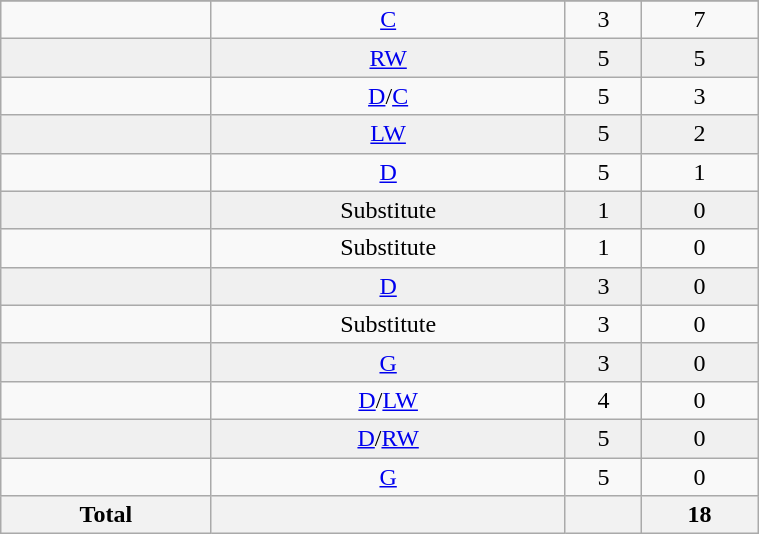<table class="wikitable sortable" width ="40%">
<tr align="center">
</tr>
<tr align="center">
<td></td>
<td><a href='#'>C</a></td>
<td>3</td>
<td>7</td>
</tr>
<tr align="center" bgcolor="f0f0f0">
<td></td>
<td><a href='#'>RW</a></td>
<td>5</td>
<td>5</td>
</tr>
<tr align="center">
<td></td>
<td><a href='#'>D</a>/<a href='#'>C</a></td>
<td>5</td>
<td>3</td>
</tr>
<tr align="center" bgcolor="f0f0f0">
<td></td>
<td><a href='#'>LW</a></td>
<td>5</td>
<td>2</td>
</tr>
<tr align="center">
<td></td>
<td><a href='#'>D</a></td>
<td>5</td>
<td>1</td>
</tr>
<tr align="center" bgcolor="f0f0f0">
<td></td>
<td>Substitute</td>
<td>1</td>
<td>0</td>
</tr>
<tr align="center">
<td></td>
<td>Substitute</td>
<td>1</td>
<td>0</td>
</tr>
<tr align="center" bgcolor="f0f0f0">
<td></td>
<td><a href='#'>D</a></td>
<td>3</td>
<td>0</td>
</tr>
<tr align="center">
<td></td>
<td>Substitute</td>
<td>3</td>
<td>0</td>
</tr>
<tr align="center" bgcolor="f0f0f0">
<td></td>
<td><a href='#'>G</a></td>
<td>3</td>
<td>0</td>
</tr>
<tr align="center">
<td></td>
<td><a href='#'>D</a>/<a href='#'>LW</a></td>
<td>4</td>
<td>0</td>
</tr>
<tr align="center" bgcolor="f0f0f0">
<td></td>
<td><a href='#'>D</a>/<a href='#'>RW</a></td>
<td>5</td>
<td>0</td>
</tr>
<tr align="center">
<td></td>
<td><a href='#'>G</a></td>
<td>5</td>
<td>0</td>
</tr>
<tr>
<th>Total</th>
<th></th>
<th></th>
<th>18</th>
</tr>
</table>
